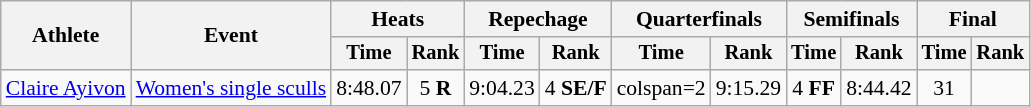<table class="wikitable" style="font-size:90%">
<tr>
<th rowspan="2">Athlete</th>
<th rowspan="2">Event</th>
<th colspan="2">Heats</th>
<th colspan="2">Repechage</th>
<th colspan="2">Quarterfinals</th>
<th colspan="2">Semifinals</th>
<th colspan="2">Final</th>
</tr>
<tr style="font-size:95%">
<th>Time</th>
<th>Rank</th>
<th>Time</th>
<th>Rank</th>
<th>Time</th>
<th>Rank</th>
<th>Time</th>
<th>Rank</th>
<th>Time</th>
<th>Rank</th>
</tr>
<tr align=center>
<td align=left><a href='#'>Claire Ayivon</a></td>
<td align=left><a href='#'>Women's single sculls</a></td>
<td>8:48.07</td>
<td>5 <strong>R</strong></td>
<td>9:04.23</td>
<td>4 <strong>SE/F</strong></td>
<td>colspan=2 </td>
<td>9:15.29</td>
<td>4 <strong>FF</strong></td>
<td>8:44.42</td>
<td>31</td>
</tr>
</table>
